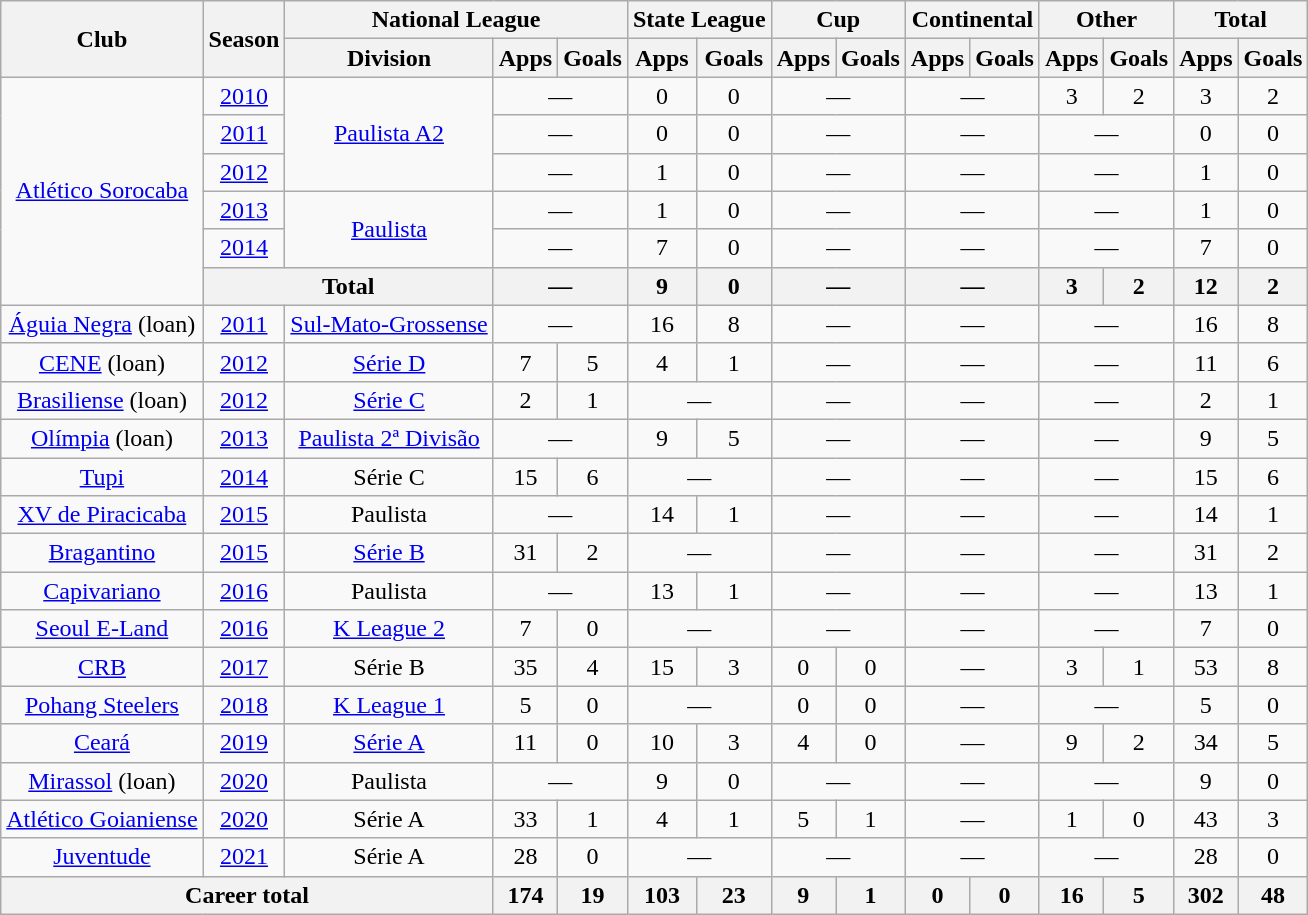<table class="wikitable" style="text-align: center;">
<tr>
<th rowspan="2">Club</th>
<th rowspan="2">Season</th>
<th colspan="3">National League</th>
<th colspan="2">State League</th>
<th colspan="2">Cup</th>
<th colspan="2">Continental</th>
<th colspan="2">Other</th>
<th colspan="2">Total</th>
</tr>
<tr>
<th>Division</th>
<th>Apps</th>
<th>Goals</th>
<th>Apps</th>
<th>Goals</th>
<th>Apps</th>
<th>Goals</th>
<th>Apps</th>
<th>Goals</th>
<th>Apps</th>
<th>Goals</th>
<th>Apps</th>
<th>Goals</th>
</tr>
<tr>
<td rowspan="6"><a href='#'>Atlético Sorocaba</a></td>
<td><a href='#'>2010</a></td>
<td rowspan="3"><a href='#'>Paulista A2</a></td>
<td colspan="2">—</td>
<td>0</td>
<td>0</td>
<td colspan="2">—</td>
<td colspan="2">—</td>
<td>3</td>
<td>2</td>
<td>3</td>
<td>2</td>
</tr>
<tr>
<td><a href='#'>2011</a></td>
<td colspan="2">—</td>
<td>0</td>
<td>0</td>
<td colspan="2">—</td>
<td colspan="2">—</td>
<td colspan="2">—</td>
<td>0</td>
<td>0</td>
</tr>
<tr>
<td><a href='#'>2012</a></td>
<td colspan="2">—</td>
<td>1</td>
<td>0</td>
<td colspan="2">—</td>
<td colspan="2">—</td>
<td colspan="2">—</td>
<td>1</td>
<td>0</td>
</tr>
<tr>
<td><a href='#'>2013</a></td>
<td rowspan="2"><a href='#'>Paulista</a></td>
<td colspan="2">—</td>
<td>1</td>
<td>0</td>
<td colspan="2">—</td>
<td colspan="2">—</td>
<td colspan="2">—</td>
<td>1</td>
<td>0</td>
</tr>
<tr>
<td><a href='#'>2014</a></td>
<td colspan="2">—</td>
<td>7</td>
<td>0</td>
<td colspan="2">—</td>
<td colspan="2">—</td>
<td colspan="2">—</td>
<td>7</td>
<td>0</td>
</tr>
<tr>
<th colspan="2">Total</th>
<th colspan="2">—</th>
<th>9</th>
<th>0</th>
<th colspan="2">—</th>
<th colspan="2">—</th>
<th>3</th>
<th>2</th>
<th>12</th>
<th>2</th>
</tr>
<tr>
<td><a href='#'>Águia Negra</a> (loan)</td>
<td><a href='#'>2011</a></td>
<td><a href='#'>Sul-Mato-Grossense</a></td>
<td colspan="2">—</td>
<td>16</td>
<td>8</td>
<td colspan="2">—</td>
<td colspan="2">—</td>
<td colspan="2">—</td>
<td>16</td>
<td>8</td>
</tr>
<tr>
<td><a href='#'>CENE</a> (loan)</td>
<td><a href='#'>2012</a></td>
<td><a href='#'>Série D</a></td>
<td>7</td>
<td>5</td>
<td>4</td>
<td>1</td>
<td colspan="2">—</td>
<td colspan="2">—</td>
<td colspan="2">—</td>
<td>11</td>
<td>6</td>
</tr>
<tr>
<td><a href='#'>Brasiliense</a> (loan)</td>
<td><a href='#'>2012</a></td>
<td><a href='#'>Série C</a></td>
<td>2</td>
<td>1</td>
<td colspan="2">—</td>
<td colspan="2">—</td>
<td colspan="2">—</td>
<td colspan="2">—</td>
<td>2</td>
<td>1</td>
</tr>
<tr>
<td><a href='#'>Olímpia</a> (loan)</td>
<td><a href='#'>2013</a></td>
<td><a href='#'>Paulista 2ª Divisão</a></td>
<td colspan="2">—</td>
<td>9</td>
<td>5</td>
<td colspan="2">—</td>
<td colspan="2">—</td>
<td colspan="2">—</td>
<td>9</td>
<td>5</td>
</tr>
<tr>
<td><a href='#'>Tupi</a></td>
<td><a href='#'>2014</a></td>
<td>Série C</td>
<td>15</td>
<td>6</td>
<td colspan="2">—</td>
<td colspan="2">—</td>
<td colspan="2">—</td>
<td colspan="2">—</td>
<td>15</td>
<td>6</td>
</tr>
<tr>
<td><a href='#'>XV de Piracicaba</a></td>
<td><a href='#'>2015</a></td>
<td>Paulista</td>
<td colspan="2">—</td>
<td>14</td>
<td>1</td>
<td colspan="2">—</td>
<td colspan="2">—</td>
<td colspan="2">—</td>
<td>14</td>
<td>1</td>
</tr>
<tr>
<td><a href='#'>Bragantino</a></td>
<td><a href='#'>2015</a></td>
<td><a href='#'>Série B</a></td>
<td>31</td>
<td>2</td>
<td colspan="2">—</td>
<td colspan="2">—</td>
<td colspan="2">—</td>
<td colspan="2">—</td>
<td>31</td>
<td>2</td>
</tr>
<tr>
<td><a href='#'>Capivariano</a></td>
<td><a href='#'>2016</a></td>
<td>Paulista</td>
<td colspan="2">—</td>
<td>13</td>
<td>1</td>
<td colspan="2">—</td>
<td colspan="2">—</td>
<td colspan="2">—</td>
<td>13</td>
<td>1</td>
</tr>
<tr>
<td><a href='#'>Seoul E-Land</a></td>
<td><a href='#'>2016</a></td>
<td><a href='#'>K League 2</a></td>
<td>7</td>
<td>0</td>
<td colspan="2">—</td>
<td colspan="2">—</td>
<td colspan="2">—</td>
<td colspan="2">—</td>
<td>7</td>
<td>0</td>
</tr>
<tr>
<td><a href='#'>CRB</a></td>
<td><a href='#'>2017</a></td>
<td>Série B</td>
<td>35</td>
<td>4</td>
<td>15</td>
<td>3</td>
<td>0</td>
<td>0</td>
<td colspan="2">—</td>
<td>3</td>
<td>1</td>
<td>53</td>
<td>8</td>
</tr>
<tr>
<td><a href='#'>Pohang Steelers</a></td>
<td><a href='#'>2018</a></td>
<td><a href='#'>K League 1</a></td>
<td>5</td>
<td>0</td>
<td colspan="2">—</td>
<td>0</td>
<td>0</td>
<td colspan="2">—</td>
<td colspan="2">—</td>
<td>5</td>
<td>0</td>
</tr>
<tr>
<td><a href='#'>Ceará</a></td>
<td><a href='#'>2019</a></td>
<td><a href='#'>Série A</a></td>
<td>11</td>
<td>0</td>
<td>10</td>
<td>3</td>
<td>4</td>
<td>0</td>
<td colspan="2">—</td>
<td>9</td>
<td>2</td>
<td>34</td>
<td>5</td>
</tr>
<tr>
<td><a href='#'>Mirassol</a> (loan)</td>
<td><a href='#'>2020</a></td>
<td>Paulista</td>
<td colspan="2">—</td>
<td>9</td>
<td>0</td>
<td colspan="2">—</td>
<td colspan="2">—</td>
<td colspan="2">—</td>
<td>9</td>
<td>0</td>
</tr>
<tr>
<td><a href='#'>Atlético Goianiense</a></td>
<td><a href='#'>2020</a></td>
<td>Série A</td>
<td>33</td>
<td>1</td>
<td>4</td>
<td>1</td>
<td>5</td>
<td>1</td>
<td colspan="2">—</td>
<td>1</td>
<td>0</td>
<td>43</td>
<td>3</td>
</tr>
<tr>
<td><a href='#'>Juventude</a></td>
<td><a href='#'>2021</a></td>
<td>Série A</td>
<td>28</td>
<td>0</td>
<td colspan="2">—</td>
<td colspan="2">—</td>
<td colspan="2">—</td>
<td colspan="2">—</td>
<td>28</td>
<td>0</td>
</tr>
<tr>
<th colspan="3"><strong>Career total</strong></th>
<th>174</th>
<th>19</th>
<th>103</th>
<th>23</th>
<th>9</th>
<th>1</th>
<th>0</th>
<th>0</th>
<th>16</th>
<th>5</th>
<th>302</th>
<th>48</th>
</tr>
</table>
